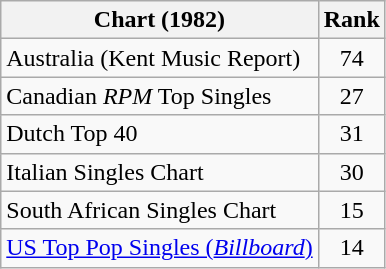<table class="wikitable sortable">
<tr>
<th>Chart (1982)</th>
<th>Rank</th>
</tr>
<tr>
<td>Australia (Kent Music Report)</td>
<td align="center">74</td>
</tr>
<tr>
<td>Canadian <em>RPM</em> Top Singles</td>
<td style="text-align:center;">27</td>
</tr>
<tr>
<td>Dutch Top 40</td>
<td style="text-align:center;">31</td>
</tr>
<tr>
<td>Italian Singles Chart</td>
<td style="text-align:center;">30</td>
</tr>
<tr>
<td>South African Singles Chart</td>
<td style="text-align:center;">15</td>
</tr>
<tr>
<td><a href='#'>US Top Pop Singles (<em>Billboard</em>)</a></td>
<td align="center">14</td>
</tr>
</table>
